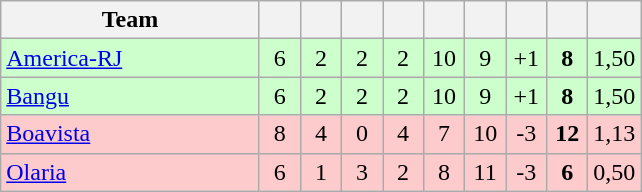<table class="wikitable" style="text-align: center;">
<tr>
<th width=165>Team</th>
<th width=20></th>
<th width=20></th>
<th width=20></th>
<th width=20></th>
<th width=20></th>
<th width=20></th>
<th width=20></th>
<th width=20></th>
<th width=20><em> </em></th>
</tr>
<tr bgcolor=#ccffcc>
<td align=left><a href='#'>America-RJ</a></td>
<td>6</td>
<td>2</td>
<td>2</td>
<td>2</td>
<td>10</td>
<td>9</td>
<td>+1</td>
<td><strong>8 </strong></td>
<td>1,50</td>
</tr>
<tr bgcolor=#ccffcc>
<td align=left><a href='#'>Bangu</a></td>
<td>6</td>
<td>2</td>
<td>2</td>
<td>2</td>
<td>10</td>
<td>9</td>
<td>+1</td>
<td><strong>8 </strong></td>
<td>1,50</td>
</tr>
<tr bgcolor=#FDCBCC>
<td align=left><a href='#'>Boavista</a></td>
<td>8</td>
<td>4</td>
<td>0</td>
<td>4</td>
<td>7</td>
<td>10</td>
<td>-3</td>
<td><strong>12 </strong></td>
<td>1,13</td>
</tr>
<tr bgcolor=#FDCBCC>
<td align=left><a href='#'>Olaria</a></td>
<td>6</td>
<td>1</td>
<td>3</td>
<td>2</td>
<td>8</td>
<td>11</td>
<td>-3</td>
<td><strong>6 </strong></td>
<td>0,50</td>
</tr>
</table>
